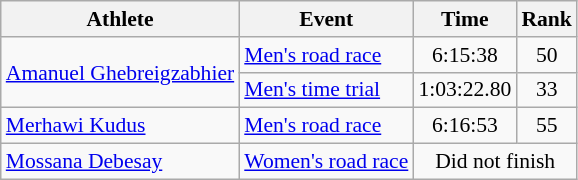<table class=wikitable style=font-size:90%;>
<tr>
<th>Athlete</th>
<th>Event</th>
<th>Time</th>
<th>Rank</th>
</tr>
<tr align=center>
<td align=left rowspan=2><a href='#'>Amanuel Ghebreigzabhier</a></td>
<td align=left><a href='#'>Men's road race</a></td>
<td>6:15:38</td>
<td>50</td>
</tr>
<tr align=center>
<td align=left><a href='#'>Men's time trial</a></td>
<td>1:03:22.80</td>
<td>33</td>
</tr>
<tr align=center>
<td align=left><a href='#'>Merhawi Kudus</a></td>
<td align=left><a href='#'>Men's road race</a></td>
<td>6:16:53</td>
<td>55</td>
</tr>
<tr align=center>
<td align=left><a href='#'>Mossana Debesay</a></td>
<td align=left><a href='#'>Women's road race</a></td>
<td colspan=2>Did not finish</td>
</tr>
</table>
